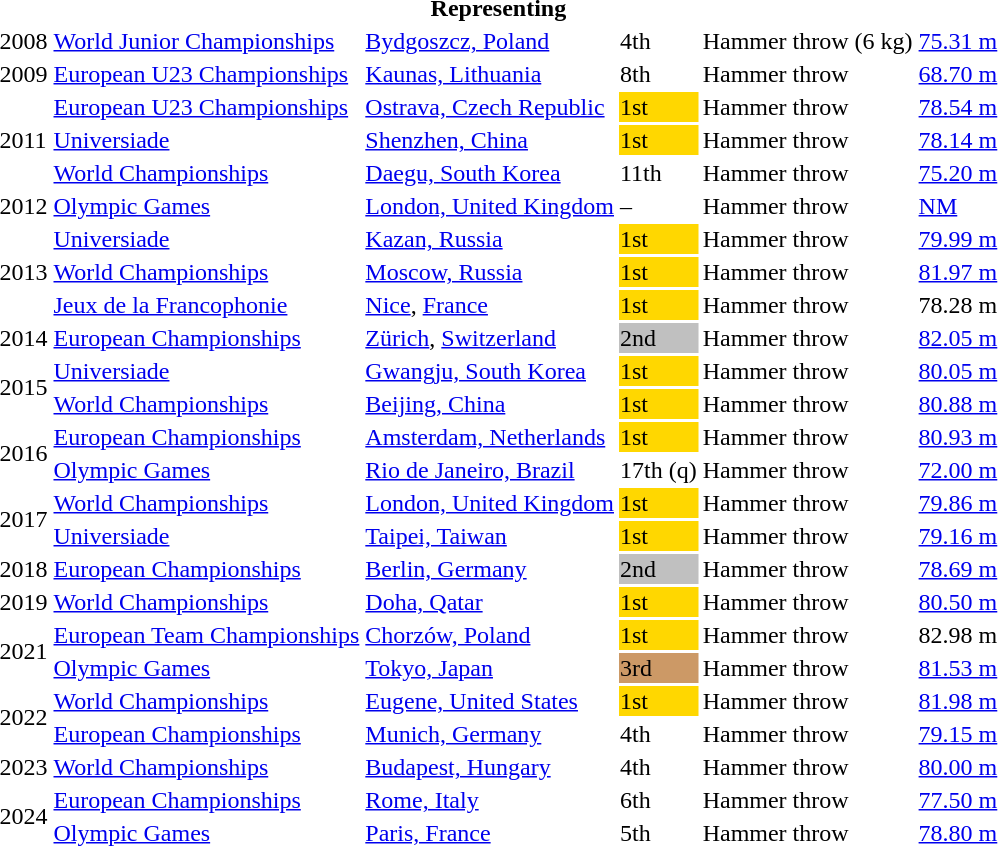<table>
<tr>
<th colspan="6">Representing </th>
</tr>
<tr>
<td>2008</td>
<td><a href='#'>World Junior Championships</a></td>
<td><a href='#'>Bydgoszcz, Poland</a></td>
<td>4th</td>
<td>Hammer throw (6 kg)</td>
<td><a href='#'>75.31 m</a></td>
</tr>
<tr>
<td>2009</td>
<td><a href='#'>European U23 Championships</a></td>
<td><a href='#'>Kaunas, Lithuania</a></td>
<td>8th</td>
<td>Hammer throw</td>
<td><a href='#'>68.70 m</a></td>
</tr>
<tr>
<td rowspan=3>2011</td>
<td><a href='#'>European U23 Championships</a></td>
<td><a href='#'>Ostrava, Czech Republic</a></td>
<td bgcolor=gold>1st</td>
<td>Hammer throw</td>
<td><a href='#'>78.54 m</a></td>
</tr>
<tr>
<td><a href='#'>Universiade</a></td>
<td><a href='#'>Shenzhen, China</a></td>
<td bgcolor=gold>1st</td>
<td>Hammer throw</td>
<td><a href='#'>78.14 m</a></td>
</tr>
<tr>
<td><a href='#'>World Championships</a></td>
<td><a href='#'>Daegu, South Korea</a></td>
<td>11th</td>
<td>Hammer throw</td>
<td><a href='#'>75.20 m</a></td>
</tr>
<tr>
<td>2012</td>
<td><a href='#'>Olympic Games</a></td>
<td><a href='#'>London, United Kingdom</a></td>
<td>–</td>
<td>Hammer throw</td>
<td><a href='#'>NM</a></td>
</tr>
<tr>
<td rowspan=3>2013</td>
<td><a href='#'>Universiade</a></td>
<td><a href='#'>Kazan, Russia</a></td>
<td bgcolor=gold>1st</td>
<td>Hammer throw</td>
<td><a href='#'>79.99 m</a></td>
</tr>
<tr>
<td><a href='#'>World Championships</a></td>
<td><a href='#'>Moscow, Russia</a></td>
<td bgcolor=gold>1st</td>
<td>Hammer throw</td>
<td><a href='#'>81.97 m</a></td>
</tr>
<tr>
<td><a href='#'>Jeux de la Francophonie</a></td>
<td><a href='#'>Nice</a>, <a href='#'>France</a></td>
<td bgcolor=gold>1st</td>
<td>Hammer throw</td>
<td>78.28 m</td>
</tr>
<tr>
<td>2014</td>
<td><a href='#'>European Championships</a></td>
<td><a href='#'>Zürich</a>, <a href='#'>Switzerland</a></td>
<td bgcolor=silver>2nd</td>
<td>Hammer throw</td>
<td><a href='#'>82.05 m</a></td>
</tr>
<tr>
<td rowspan=2>2015</td>
<td><a href='#'>Universiade</a></td>
<td><a href='#'>Gwangju, South Korea</a></td>
<td bgcolor=gold>1st</td>
<td>Hammer throw</td>
<td><a href='#'>80.05 m</a></td>
</tr>
<tr>
<td><a href='#'>World Championships</a></td>
<td><a href='#'>Beijing, China</a></td>
<td bgcolor=gold>1st</td>
<td>Hammer throw</td>
<td><a href='#'>80.88 m</a></td>
</tr>
<tr>
<td rowspan=2>2016</td>
<td><a href='#'>European Championships</a></td>
<td><a href='#'>Amsterdam, Netherlands</a></td>
<td bgcolor=gold>1st</td>
<td>Hammer throw</td>
<td><a href='#'>80.93 m</a></td>
</tr>
<tr>
<td><a href='#'>Olympic Games</a></td>
<td><a href='#'>Rio de Janeiro, Brazil</a></td>
<td>17th (q)</td>
<td>Hammer throw</td>
<td><a href='#'>72.00 m</a></td>
</tr>
<tr>
<td rowspan=2>2017</td>
<td><a href='#'>World Championships</a></td>
<td><a href='#'>London, United Kingdom</a></td>
<td bgcolor=gold>1st</td>
<td>Hammer throw</td>
<td><a href='#'>79.86 m</a></td>
</tr>
<tr>
<td><a href='#'>Universiade</a></td>
<td><a href='#'>Taipei, Taiwan</a></td>
<td bgcolor=gold>1st</td>
<td>Hammer throw</td>
<td><a href='#'>79.16 m</a></td>
</tr>
<tr>
<td>2018</td>
<td><a href='#'>European Championships</a></td>
<td><a href='#'>Berlin, Germany</a></td>
<td bgcolor=silver>2nd</td>
<td>Hammer throw</td>
<td><a href='#'>78.69 m</a></td>
</tr>
<tr>
<td>2019</td>
<td><a href='#'>World Championships</a></td>
<td><a href='#'>Doha, Qatar</a></td>
<td bgcolor=gold>1st</td>
<td>Hammer throw</td>
<td><a href='#'>80.50 m</a></td>
</tr>
<tr>
<td rowspan=2>2021</td>
<td><a href='#'>European Team Championships</a></td>
<td><a href='#'>Chorzów, Poland</a></td>
<td bgcolor=gold>1st</td>
<td>Hammer throw</td>
<td>82.98 m</td>
</tr>
<tr>
<td><a href='#'>Olympic Games</a></td>
<td><a href='#'>Tokyo, Japan</a></td>
<td bgcolor=cc9966>3rd</td>
<td>Hammer throw</td>
<td><a href='#'>81.53 m</a></td>
</tr>
<tr>
<td rowspan=2>2022</td>
<td><a href='#'>World Championships</a></td>
<td><a href='#'>Eugene, United States</a></td>
<td bgcolor=gold>1st</td>
<td>Hammer throw</td>
<td><a href='#'>81.98 m</a></td>
</tr>
<tr>
<td><a href='#'>European Championships</a></td>
<td><a href='#'>Munich, Germany</a></td>
<td>4th</td>
<td>Hammer throw</td>
<td><a href='#'>79.15 m</a></td>
</tr>
<tr>
<td>2023</td>
<td><a href='#'>World Championships</a></td>
<td><a href='#'>Budapest, Hungary</a></td>
<td>4th</td>
<td>Hammer throw</td>
<td><a href='#'>80.00 m</a></td>
</tr>
<tr>
<td rowspan=2>2024</td>
<td><a href='#'>European Championships</a></td>
<td><a href='#'>Rome, Italy</a></td>
<td>6th</td>
<td>Hammer throw</td>
<td><a href='#'>77.50 m</a></td>
</tr>
<tr>
<td><a href='#'>Olympic Games</a></td>
<td><a href='#'>Paris, France</a></td>
<td>5th</td>
<td>Hammer throw</td>
<td><a href='#'>78.80 m</a></td>
</tr>
</table>
